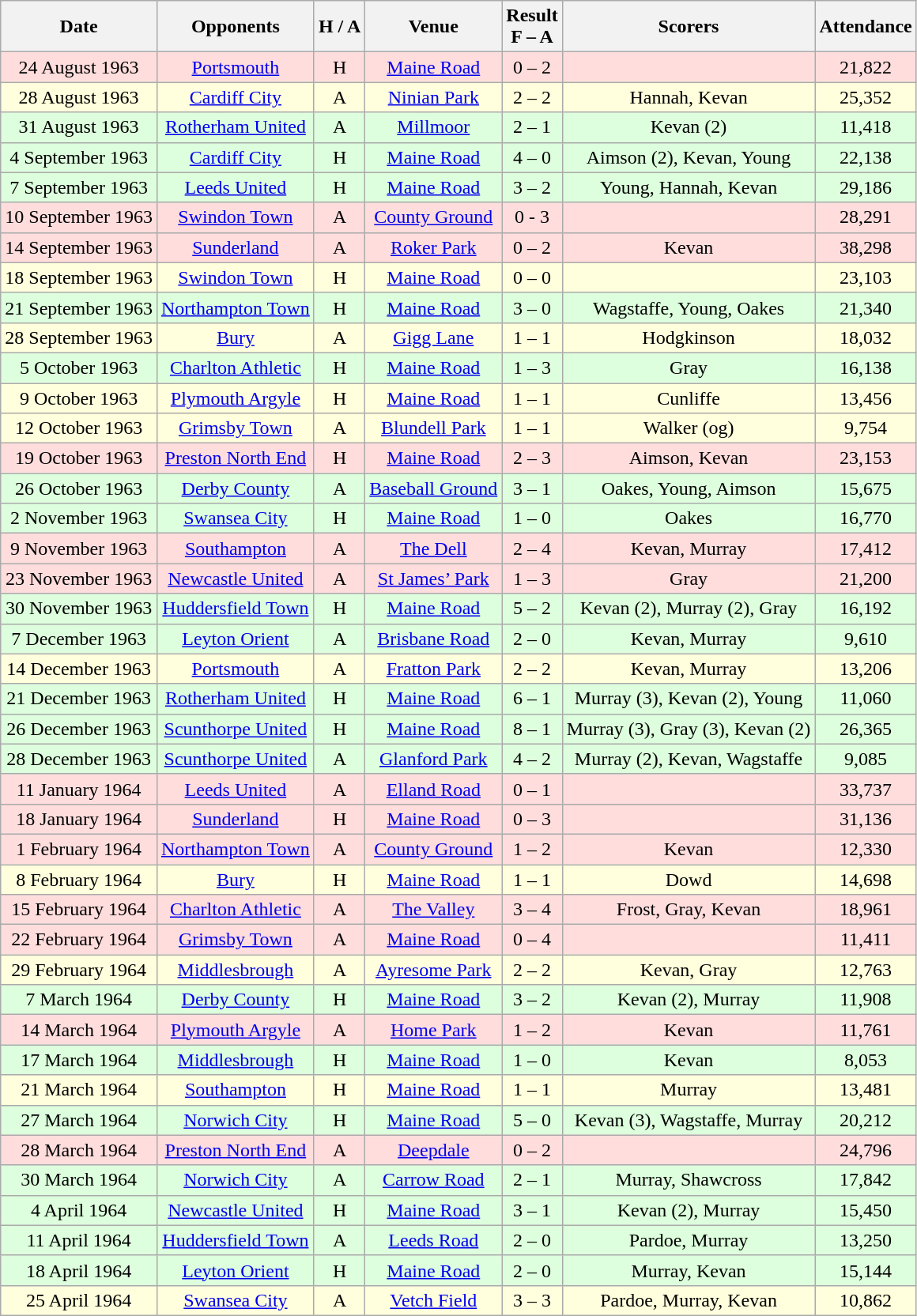<table class="wikitable" style="text-align:center">
<tr>
<th>Date</th>
<th>Opponents</th>
<th>H / A</th>
<th>Venue</th>
<th>Result<br>F – A</th>
<th>Scorers</th>
<th>Attendance</th>
</tr>
<tr bgcolor="#ffdddd">
<td>24 August 1963</td>
<td><a href='#'>Portsmouth</a></td>
<td>H</td>
<td><a href='#'>Maine Road</a></td>
<td>0 – 2</td>
<td></td>
<td>21,822</td>
</tr>
<tr bgcolor="#ffffdd">
<td>28 August 1963</td>
<td><a href='#'>Cardiff City</a></td>
<td>A</td>
<td><a href='#'>Ninian Park</a></td>
<td>2 – 2</td>
<td>Hannah, Kevan</td>
<td>25,352</td>
</tr>
<tr bgcolor="#ddffdd">
<td>31 August 1963</td>
<td><a href='#'>Rotherham United</a></td>
<td>A</td>
<td><a href='#'>Millmoor</a></td>
<td>2 – 1</td>
<td>Kevan (2)</td>
<td>11,418</td>
</tr>
<tr bgcolor="#ddffdd">
<td>4 September 1963</td>
<td><a href='#'>Cardiff City</a></td>
<td>H</td>
<td><a href='#'>Maine Road</a></td>
<td>4 – 0</td>
<td>Aimson (2), Kevan, Young</td>
<td>22,138</td>
</tr>
<tr bgcolor="#ddffdd">
<td>7 September 1963</td>
<td><a href='#'>Leeds United</a></td>
<td>H</td>
<td><a href='#'>Maine Road</a></td>
<td>3 – 2</td>
<td>Young, Hannah, Kevan</td>
<td>29,186</td>
</tr>
<tr bgcolor="#ffdddd">
<td>10 September 1963</td>
<td><a href='#'>Swindon Town</a></td>
<td>A</td>
<td><a href='#'>County Ground</a></td>
<td>0 - 3</td>
<td></td>
<td>28,291</td>
</tr>
<tr bgcolor="#ffdddd">
<td>14 September 1963</td>
<td><a href='#'>Sunderland</a></td>
<td>A</td>
<td><a href='#'>Roker Park</a></td>
<td>0 – 2</td>
<td>Kevan</td>
<td>38,298</td>
</tr>
<tr bgcolor="#ffffdd">
<td>18 September 1963</td>
<td><a href='#'>Swindon Town</a></td>
<td>H</td>
<td><a href='#'>Maine Road</a></td>
<td>0 – 0</td>
<td></td>
<td>23,103</td>
</tr>
<tr bgcolor="#ddffdd">
<td>21 September 1963</td>
<td><a href='#'>Northampton Town</a></td>
<td>H</td>
<td><a href='#'>Maine Road</a></td>
<td>3 – 0</td>
<td>Wagstaffe, Young, Oakes</td>
<td>21,340</td>
</tr>
<tr bgcolor="#ffffdd">
<td>28 September 1963</td>
<td><a href='#'>Bury</a></td>
<td>A</td>
<td><a href='#'>Gigg Lane</a></td>
<td>1 – 1</td>
<td>Hodgkinson</td>
<td>18,032</td>
</tr>
<tr bgcolor="#ddffdd">
<td>5 October 1963</td>
<td><a href='#'>Charlton Athletic</a></td>
<td>H</td>
<td><a href='#'>Maine Road</a></td>
<td>1 – 3</td>
<td>Gray</td>
<td>16,138</td>
</tr>
<tr bgcolor="#ffffdd">
<td>9 October 1963</td>
<td><a href='#'>Plymouth Argyle</a></td>
<td>H</td>
<td><a href='#'>Maine Road</a></td>
<td>1 – 1</td>
<td>Cunliffe</td>
<td>13,456</td>
</tr>
<tr bgcolor="#ffffdd">
<td>12 October 1963</td>
<td><a href='#'>Grimsby Town</a></td>
<td>A</td>
<td><a href='#'>Blundell Park</a></td>
<td>1 – 1</td>
<td>Walker (og)</td>
<td>9,754</td>
</tr>
<tr bgcolor="#ffdddd">
<td>19 October 1963</td>
<td><a href='#'>Preston North End</a></td>
<td>H</td>
<td><a href='#'>Maine Road</a></td>
<td>2 – 3</td>
<td>Aimson, Kevan</td>
<td>23,153</td>
</tr>
<tr bgcolor="#ddffdd">
<td>26 October 1963</td>
<td><a href='#'>Derby County</a></td>
<td>A</td>
<td><a href='#'>Baseball Ground</a></td>
<td>3 – 1</td>
<td>Oakes, Young, Aimson</td>
<td>15,675</td>
</tr>
<tr bgcolor="#ddffdd">
<td>2 November 1963</td>
<td><a href='#'>Swansea City</a></td>
<td>H</td>
<td><a href='#'>Maine Road</a></td>
<td>1 – 0</td>
<td>Oakes</td>
<td>16,770</td>
</tr>
<tr bgcolor="#ffdddd">
<td>9 November 1963</td>
<td><a href='#'>Southampton</a></td>
<td>A</td>
<td><a href='#'>The Dell</a></td>
<td>2 – 4</td>
<td>Kevan, Murray</td>
<td>17,412</td>
</tr>
<tr bgcolor="#ffdddd">
<td>23 November 1963</td>
<td><a href='#'>Newcastle United</a></td>
<td>A</td>
<td><a href='#'>St James’ Park</a></td>
<td>1 – 3</td>
<td>Gray</td>
<td>21,200</td>
</tr>
<tr bgcolor="#ddffdd">
<td>30 November 1963</td>
<td><a href='#'>Huddersfield Town</a></td>
<td>H</td>
<td><a href='#'>Maine Road</a></td>
<td>5 – 2</td>
<td>Kevan (2), Murray (2), Gray</td>
<td>16,192</td>
</tr>
<tr bgcolor="#ddffdd">
<td>7 December 1963</td>
<td><a href='#'>Leyton Orient</a></td>
<td>A</td>
<td><a href='#'>Brisbane Road</a></td>
<td>2 – 0</td>
<td>Kevan, Murray</td>
<td>9,610</td>
</tr>
<tr bgcolor="#ffffdd">
<td>14 December 1963</td>
<td><a href='#'>Portsmouth</a></td>
<td>A</td>
<td><a href='#'>Fratton Park</a></td>
<td>2 – 2</td>
<td>Kevan, Murray</td>
<td>13,206</td>
</tr>
<tr bgcolor="#ddffdd">
<td>21 December 1963</td>
<td><a href='#'>Rotherham United</a></td>
<td>H</td>
<td><a href='#'>Maine Road</a></td>
<td>6 – 1</td>
<td>Murray (3), Kevan (2), Young</td>
<td>11,060</td>
</tr>
<tr bgcolor="#ddffdd">
<td>26 December 1963</td>
<td><a href='#'>Scunthorpe United</a></td>
<td>H</td>
<td><a href='#'>Maine Road</a></td>
<td>8 – 1</td>
<td>Murray (3), Gray (3), Kevan (2)</td>
<td>26,365</td>
</tr>
<tr bgcolor="#ddffdd">
<td>28 December 1963</td>
<td><a href='#'>Scunthorpe United</a></td>
<td>A</td>
<td><a href='#'>Glanford Park</a></td>
<td>4 – 2</td>
<td>Murray (2), Kevan, Wagstaffe</td>
<td>9,085</td>
</tr>
<tr bgcolor="#ffdddd">
<td>11 January 1964</td>
<td><a href='#'>Leeds United</a></td>
<td>A</td>
<td><a href='#'>Elland Road</a></td>
<td>0 – 1</td>
<td></td>
<td>33,737</td>
</tr>
<tr bgcolor="#ffdddd">
<td>18 January 1964</td>
<td><a href='#'>Sunderland</a></td>
<td>H</td>
<td><a href='#'>Maine Road</a></td>
<td>0 – 3</td>
<td></td>
<td>31,136</td>
</tr>
<tr bgcolor="#ffdddd">
<td>1 February 1964</td>
<td><a href='#'>Northampton Town</a></td>
<td>A</td>
<td><a href='#'>County Ground</a></td>
<td>1 – 2</td>
<td>Kevan</td>
<td>12,330</td>
</tr>
<tr bgcolor="#ffffdd">
<td>8 February 1964</td>
<td><a href='#'>Bury</a></td>
<td>H</td>
<td><a href='#'>Maine Road</a></td>
<td>1 – 1</td>
<td>Dowd</td>
<td>14,698</td>
</tr>
<tr bgcolor="#ffdddd">
<td>15 February 1964</td>
<td><a href='#'>Charlton Athletic</a></td>
<td>A</td>
<td><a href='#'>The Valley</a></td>
<td>3 – 4</td>
<td>Frost, Gray, Kevan</td>
<td>18,961</td>
</tr>
<tr bgcolor="#ffdddd">
<td>22 February 1964</td>
<td><a href='#'>Grimsby Town</a></td>
<td>A</td>
<td><a href='#'>Maine Road</a></td>
<td>0 – 4</td>
<td></td>
<td>11,411</td>
</tr>
<tr bgcolor="#ffffdd">
<td>29 February 1964</td>
<td><a href='#'>Middlesbrough</a></td>
<td>A</td>
<td><a href='#'>Ayresome Park</a></td>
<td>2 – 2</td>
<td>Kevan, Gray</td>
<td>12,763</td>
</tr>
<tr bgcolor="#ddffdd">
<td>7 March 1964</td>
<td><a href='#'>Derby County</a></td>
<td>H</td>
<td><a href='#'>Maine Road</a></td>
<td>3 – 2</td>
<td>Kevan (2), Murray</td>
<td>11,908</td>
</tr>
<tr bgcolor="#ffdddd">
<td>14 March 1964</td>
<td><a href='#'>Plymouth Argyle</a></td>
<td>A</td>
<td><a href='#'>Home Park</a></td>
<td>1 – 2</td>
<td>Kevan</td>
<td>11,761</td>
</tr>
<tr bgcolor="#ddffdd">
<td>17 March 1964</td>
<td><a href='#'>Middlesbrough</a></td>
<td>H</td>
<td><a href='#'>Maine Road</a></td>
<td>1 – 0</td>
<td>Kevan</td>
<td>8,053</td>
</tr>
<tr bgcolor="#ffffdd">
<td>21 March 1964</td>
<td><a href='#'>Southampton</a></td>
<td>H</td>
<td><a href='#'>Maine Road</a></td>
<td>1 – 1</td>
<td>Murray</td>
<td>13,481</td>
</tr>
<tr bgcolor="#ddffdd">
<td>27 March 1964</td>
<td><a href='#'>Norwich City</a></td>
<td>H</td>
<td><a href='#'>Maine Road</a></td>
<td>5 – 0</td>
<td>Kevan (3), Wagstaffe, Murray</td>
<td>20,212</td>
</tr>
<tr bgcolor="#ffdddd">
<td>28 March 1964</td>
<td><a href='#'>Preston North End</a></td>
<td>A</td>
<td><a href='#'>Deepdale</a></td>
<td>0 – 2</td>
<td></td>
<td>24,796</td>
</tr>
<tr bgcolor="#ddffdd">
<td>30 March 1964</td>
<td><a href='#'>Norwich City</a></td>
<td>A</td>
<td><a href='#'>Carrow Road</a></td>
<td>2 – 1</td>
<td>Murray, Shawcross</td>
<td>17,842</td>
</tr>
<tr bgcolor="#ddffdd">
<td>4 April 1964</td>
<td><a href='#'>Newcastle United</a></td>
<td>H</td>
<td><a href='#'>Maine Road</a></td>
<td>3 – 1</td>
<td>Kevan (2), Murray</td>
<td>15,450</td>
</tr>
<tr bgcolor="#ddffdd">
<td>11 April 1964</td>
<td><a href='#'>Huddersfield Town</a></td>
<td>A</td>
<td><a href='#'>Leeds Road</a></td>
<td>2 – 0</td>
<td>Pardoe, Murray</td>
<td>13,250</td>
</tr>
<tr bgcolor="#ddffdd">
<td>18 April 1964</td>
<td><a href='#'>Leyton Orient</a></td>
<td>H</td>
<td><a href='#'>Maine Road</a></td>
<td>2 – 0</td>
<td>Murray, Kevan</td>
<td>15,144</td>
</tr>
<tr bgcolor="#ffffdd">
<td>25 April 1964</td>
<td><a href='#'>Swansea City</a></td>
<td>A</td>
<td><a href='#'>Vetch Field</a></td>
<td>3 – 3</td>
<td>Pardoe, Murray, Kevan</td>
<td>10,862</td>
</tr>
</table>
